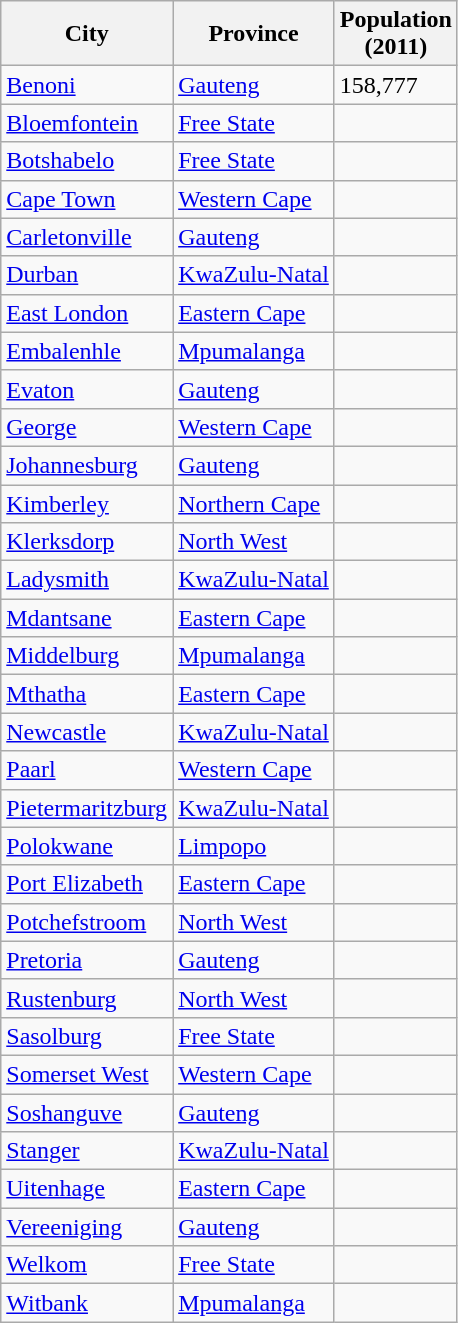<table class="wikitable sortable sticky-header col3right">
<tr>
<th>City</th>
<th>Province</th>
<th>Population<br>(2011)</th>
</tr>
<tr>
<td><a href='#'>Benoni</a></td>
<td><a href='#'>Gauteng</a></td>
<td>158,777</td>
</tr>
<tr>
<td><a href='#'>Bloemfontein</a></td>
<td><a href='#'>Free State</a></td>
<td></td>
</tr>
<tr>
<td><a href='#'>Botshabelo</a></td>
<td><a href='#'>Free State</a></td>
<td></td>
</tr>
<tr>
<td><a href='#'>Cape Town</a></td>
<td><a href='#'>Western Cape</a></td>
<td></td>
</tr>
<tr>
<td><a href='#'>Carletonville</a></td>
<td><a href='#'>Gauteng</a></td>
<td></td>
</tr>
<tr>
<td><a href='#'>Durban</a></td>
<td><a href='#'>KwaZulu-Natal</a></td>
<td></td>
</tr>
<tr>
<td><a href='#'>East London</a></td>
<td><a href='#'>Eastern Cape</a></td>
<td></td>
</tr>
<tr>
<td><a href='#'>Embalenhle</a></td>
<td><a href='#'>Mpumalanga</a></td>
<td></td>
</tr>
<tr>
<td><a href='#'>Evaton</a></td>
<td><a href='#'>Gauteng</a></td>
<td></td>
</tr>
<tr>
<td><a href='#'>George</a></td>
<td><a href='#'>Western Cape</a></td>
<td></td>
</tr>
<tr>
<td><a href='#'>Johannesburg</a></td>
<td><a href='#'>Gauteng</a></td>
<td></td>
</tr>
<tr>
<td><a href='#'>Kimberley</a></td>
<td><a href='#'>Northern Cape</a></td>
<td></td>
</tr>
<tr>
<td><a href='#'>Klerksdorp</a></td>
<td><a href='#'>North West</a></td>
<td></td>
</tr>
<tr>
<td><a href='#'>Ladysmith</a></td>
<td><a href='#'>KwaZulu-Natal</a></td>
<td></td>
</tr>
<tr>
<td><a href='#'>Mdantsane</a></td>
<td><a href='#'>Eastern Cape</a></td>
<td></td>
</tr>
<tr>
<td><a href='#'>Middelburg</a></td>
<td><a href='#'>Mpumalanga</a></td>
<td></td>
</tr>
<tr>
<td><a href='#'>Mthatha</a></td>
<td><a href='#'>Eastern Cape</a></td>
<td></td>
</tr>
<tr>
<td><a href='#'>Newcastle</a></td>
<td><a href='#'>KwaZulu-Natal</a></td>
<td></td>
</tr>
<tr>
<td><a href='#'>Paarl</a></td>
<td><a href='#'>Western Cape</a></td>
<td></td>
</tr>
<tr>
<td><a href='#'>Pietermaritzburg</a></td>
<td><a href='#'>KwaZulu-Natal</a></td>
<td></td>
</tr>
<tr>
<td><a href='#'>Polokwane</a></td>
<td><a href='#'>Limpopo</a></td>
<td></td>
</tr>
<tr>
<td><a href='#'>Port Elizabeth</a></td>
<td><a href='#'>Eastern Cape</a></td>
<td></td>
</tr>
<tr>
<td><a href='#'>Potchefstroom</a></td>
<td><a href='#'>North West</a></td>
<td></td>
</tr>
<tr>
<td><a href='#'>Pretoria</a></td>
<td><a href='#'>Gauteng</a></td>
<td></td>
</tr>
<tr>
<td><a href='#'>Rustenburg</a></td>
<td><a href='#'>North West</a></td>
<td></td>
</tr>
<tr>
<td><a href='#'>Sasolburg</a></td>
<td><a href='#'>Free State</a></td>
<td></td>
</tr>
<tr>
<td><a href='#'>Somerset West</a></td>
<td><a href='#'>Western Cape</a></td>
<td></td>
</tr>
<tr>
<td><a href='#'>Soshanguve</a></td>
<td><a href='#'>Gauteng</a></td>
<td></td>
</tr>
<tr>
<td><a href='#'>Stanger</a></td>
<td><a href='#'>KwaZulu-Natal</a></td>
<td></td>
</tr>
<tr>
<td><a href='#'>Uitenhage</a></td>
<td><a href='#'>Eastern Cape</a></td>
<td></td>
</tr>
<tr>
<td><a href='#'>Vereeniging</a></td>
<td><a href='#'>Gauteng</a></td>
<td></td>
</tr>
<tr>
<td><a href='#'>Welkom</a></td>
<td><a href='#'>Free State</a></td>
<td></td>
</tr>
<tr>
<td><a href='#'>Witbank</a></td>
<td><a href='#'>Mpumalanga</a></td>
<td></td>
</tr>
</table>
